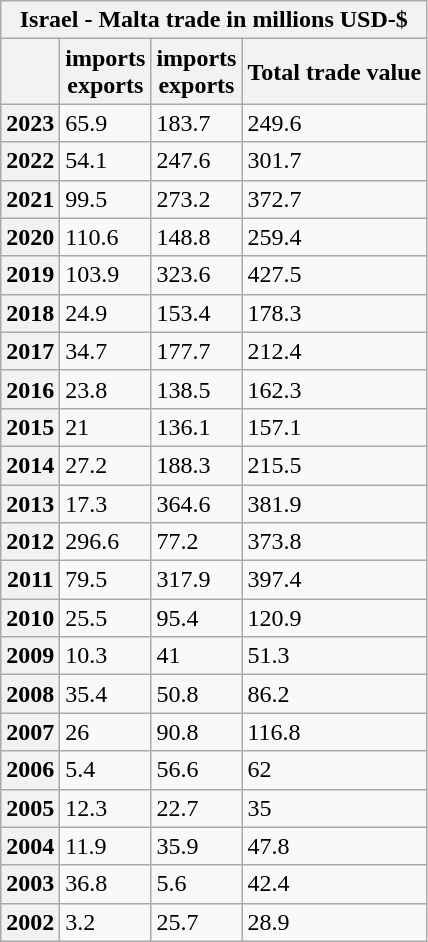<table class="wikitable mw-collapsible mw-collapsed">
<tr>
<th colspan="4">Israel - Malta trade in millions USD-$</th>
</tr>
<tr>
<th></th>
<th> imports<br> exports</th>
<th> imports<br> exports</th>
<th>Total trade value</th>
</tr>
<tr>
<th>2023</th>
<td>65.9</td>
<td>183.7</td>
<td>249.6</td>
</tr>
<tr>
<th>2022</th>
<td>54.1</td>
<td>247.6</td>
<td>301.7</td>
</tr>
<tr>
<th>2021</th>
<td>99.5</td>
<td>273.2</td>
<td>372.7</td>
</tr>
<tr>
<th>2020</th>
<td>110.6</td>
<td>148.8</td>
<td>259.4</td>
</tr>
<tr>
<th>2019</th>
<td>103.9</td>
<td>323.6</td>
<td>427.5</td>
</tr>
<tr>
<th>2018</th>
<td>24.9</td>
<td>153.4</td>
<td>178.3</td>
</tr>
<tr>
<th>2017</th>
<td>34.7</td>
<td>177.7</td>
<td>212.4</td>
</tr>
<tr>
<th>2016</th>
<td>23.8</td>
<td>138.5</td>
<td>162.3</td>
</tr>
<tr>
<th>2015</th>
<td>21</td>
<td>136.1</td>
<td>157.1</td>
</tr>
<tr>
<th>2014</th>
<td>27.2</td>
<td>188.3</td>
<td>215.5</td>
</tr>
<tr>
<th>2013</th>
<td>17.3</td>
<td>364.6</td>
<td>381.9</td>
</tr>
<tr>
<th>2012</th>
<td>296.6</td>
<td>77.2</td>
<td>373.8</td>
</tr>
<tr>
<th>2011</th>
<td>79.5</td>
<td>317.9</td>
<td>397.4</td>
</tr>
<tr>
<th>2010</th>
<td>25.5</td>
<td>95.4</td>
<td>120.9</td>
</tr>
<tr>
<th>2009</th>
<td>10.3</td>
<td>41</td>
<td>51.3</td>
</tr>
<tr>
<th>2008</th>
<td>35.4</td>
<td>50.8</td>
<td>86.2</td>
</tr>
<tr>
<th>2007</th>
<td>26</td>
<td>90.8</td>
<td>116.8</td>
</tr>
<tr>
<th>2006</th>
<td>5.4</td>
<td>56.6</td>
<td>62</td>
</tr>
<tr>
<th>2005</th>
<td>12.3</td>
<td>22.7</td>
<td>35</td>
</tr>
<tr>
<th>2004</th>
<td>11.9</td>
<td>35.9</td>
<td>47.8</td>
</tr>
<tr>
<th>2003</th>
<td>36.8</td>
<td>5.6</td>
<td>42.4</td>
</tr>
<tr>
<th>2002</th>
<td>3.2</td>
<td>25.7</td>
<td>28.9</td>
</tr>
</table>
